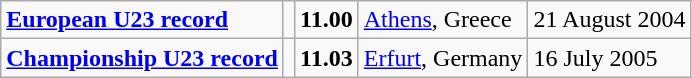<table class="wikitable">
<tr>
<td><strong><a href='#'>European U23 record</a></strong></td>
<td></td>
<td><strong>11.00</strong></td>
<td><a href='#'>Athens</a>, Greece</td>
<td>21 August 2004</td>
</tr>
<tr>
<td><strong><a href='#'>Championship U23 record</a></strong></td>
<td></td>
<td><strong>11.03</strong></td>
<td><a href='#'>Erfurt</a>, Germany</td>
<td>16 July 2005</td>
</tr>
</table>
